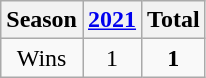<table class="wikitable">
<tr>
<th>Season</th>
<th><a href='#'>2021</a></th>
<th>Total</th>
</tr>
<tr align=center>
<td>Wins</td>
<td>1</td>
<td><strong>1</strong></td>
</tr>
</table>
